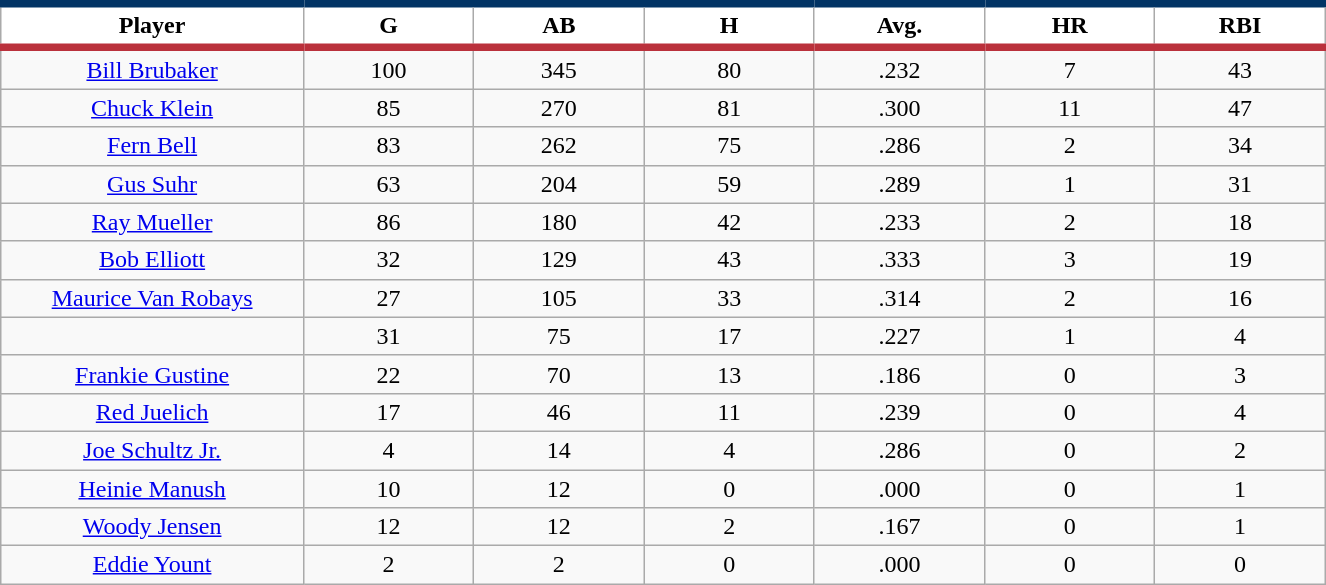<table class="wikitable sortable">
<tr>
<th style="background:#FFFFFF; border-top:#023465 5px solid; border-bottom:#ba313c 5px solid;" width="16%">Player</th>
<th style="background:#FFFFFF; border-top:#023465 5px solid; border-bottom:#ba313c 5px solid;" width="9%">G</th>
<th style="background:#FFFFFF; border-top:#023465 5px solid; border-bottom:#ba313c 5px solid;" width="9%">AB</th>
<th style="background:#FFFFFF; border-top:#023465 5px solid; border-bottom:#ba313c 5px solid;" width="9%">H</th>
<th style="background:#FFFFFF; border-top:#023465 5px solid; border-bottom:#ba313c 5px solid;" width="9%">Avg.</th>
<th style="background:#FFFFFF; border-top:#023465 5px solid; border-bottom:#ba313c 5px solid;" width="9%">HR</th>
<th style="background:#FFFFFF; border-top:#023465 5px solid; border-bottom:#ba313c 5px solid;" width="9%">RBI</th>
</tr>
<tr align="center">
<td><a href='#'>Bill Brubaker</a></td>
<td>100</td>
<td>345</td>
<td>80</td>
<td>.232</td>
<td>7</td>
<td>43</td>
</tr>
<tr align="center">
<td><a href='#'>Chuck Klein</a></td>
<td>85</td>
<td>270</td>
<td>81</td>
<td>.300</td>
<td>11</td>
<td>47</td>
</tr>
<tr align="center">
<td><a href='#'>Fern Bell</a></td>
<td>83</td>
<td>262</td>
<td>75</td>
<td>.286</td>
<td>2</td>
<td>34</td>
</tr>
<tr align="center">
<td><a href='#'>Gus Suhr</a></td>
<td>63</td>
<td>204</td>
<td>59</td>
<td>.289</td>
<td>1</td>
<td>31</td>
</tr>
<tr align="center">
<td><a href='#'>Ray Mueller</a></td>
<td>86</td>
<td>180</td>
<td>42</td>
<td>.233</td>
<td>2</td>
<td>18</td>
</tr>
<tr align="center">
<td><a href='#'>Bob Elliott</a></td>
<td>32</td>
<td>129</td>
<td>43</td>
<td>.333</td>
<td>3</td>
<td>19</td>
</tr>
<tr align="center">
<td><a href='#'>Maurice Van Robays</a></td>
<td>27</td>
<td>105</td>
<td>33</td>
<td>.314</td>
<td>2</td>
<td>16</td>
</tr>
<tr align="center">
<td></td>
<td>31</td>
<td>75</td>
<td>17</td>
<td>.227</td>
<td>1</td>
<td>4</td>
</tr>
<tr align="center">
<td><a href='#'>Frankie Gustine</a></td>
<td>22</td>
<td>70</td>
<td>13</td>
<td>.186</td>
<td>0</td>
<td>3</td>
</tr>
<tr align="center">
<td><a href='#'>Red Juelich</a></td>
<td>17</td>
<td>46</td>
<td>11</td>
<td>.239</td>
<td>0</td>
<td>4</td>
</tr>
<tr align="center">
<td><a href='#'>Joe Schultz Jr.</a></td>
<td>4</td>
<td>14</td>
<td>4</td>
<td>.286</td>
<td>0</td>
<td>2</td>
</tr>
<tr align="center">
<td><a href='#'>Heinie Manush</a></td>
<td>10</td>
<td>12</td>
<td>0</td>
<td>.000</td>
<td>0</td>
<td>1</td>
</tr>
<tr align="center">
<td><a href='#'>Woody Jensen</a></td>
<td>12</td>
<td>12</td>
<td>2</td>
<td>.167</td>
<td>0</td>
<td>1</td>
</tr>
<tr align="center">
<td><a href='#'>Eddie Yount</a></td>
<td>2</td>
<td>2</td>
<td>0</td>
<td>.000</td>
<td>0</td>
<td>0</td>
</tr>
</table>
